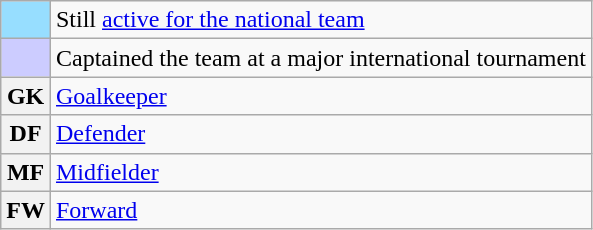<table class="wikitable">
<tr>
<td style="background:#97deff;"></td>
<td>Still <a href='#'>active for the national team</a></td>
</tr>
<tr>
<td style="background:#ccf;"></td>
<td>Captained the team at a major international tournament</td>
</tr>
<tr>
<th>GK</th>
<td colspan="3"><a href='#'>Goalkeeper</a></td>
</tr>
<tr>
<th>DF</th>
<td colspan="3"><a href='#'>Defender</a></td>
</tr>
<tr>
<th>MF</th>
<td colspan="3"><a href='#'>Midfielder</a></td>
</tr>
<tr>
<th>FW</th>
<td colspan="3"><a href='#'>Forward</a></td>
</tr>
</table>
